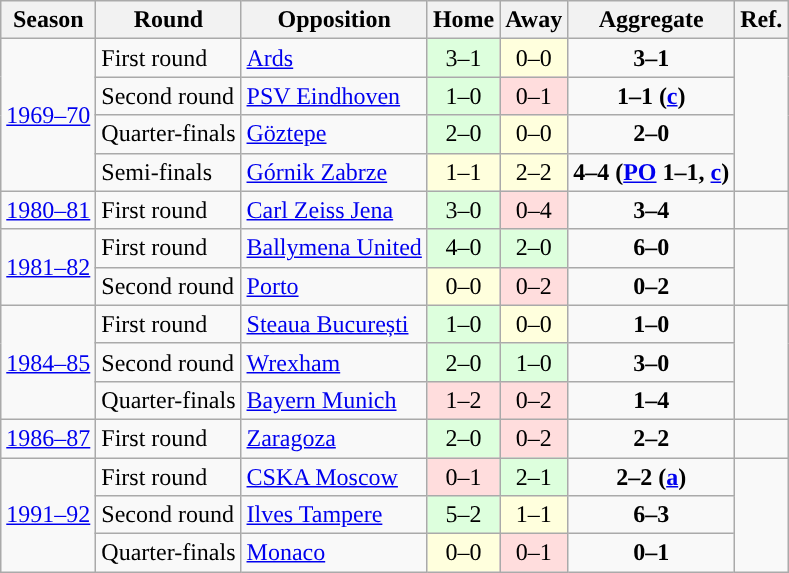<table class="wikitable">
<tr>
<th>Season</th>
<th>Round</th>
<th>Opposition</th>
<th>Home</th>
<th>Away</th>
<th>Aggregate</th>
<th>Ref.</th>
</tr>
<tr>
<td rowspan=4><a href='#'>1969–70</a></td>
<td>First round</td>
<td> <a href='#'>Ards</a></td>
<td style="text-align:center; background:#dfd;">3–1</td>
<td style="text-align:center; background:#ffd;">0–0</td>
<td style="text-align:center;"><strong>3–1</strong></td>
<td rowspan=4 style="text-align:center;"></td>
</tr>
<tr>
<td>Second round</td>
<td> <a href='#'>PSV Eindhoven</a></td>
<td style="text-align:center; background:#dfd;">1–0</td>
<td style="text-align:center; background:#fdd;">0–1</td>
<td style="text-align:center;"><strong>1–1 (<a href='#'>c</a>)</strong></td>
</tr>
<tr>
<td>Quarter-finals</td>
<td> <a href='#'>Göztepe</a></td>
<td style="text-align:center; background:#dfd;">2–0</td>
<td style="text-align:center; background:#ffd;">0–0</td>
<td style="text-align:center;"><strong>2–0</strong></td>
</tr>
<tr>
<td>Semi-finals</td>
<td> <a href='#'>Górnik Zabrze</a></td>
<td style="text-align:center; background:#ffd;">1–1</td>
<td style="text-align:center; background:#ffd;">2–2</td>
<td style="text-align:center;"><strong>4–4 (<a href='#'>PO</a> 1–1, <a href='#'>c</a>)</strong></td>
</tr>
<tr>
<td><a href='#'>1980–81</a></td>
<td>First round</td>
<td> <a href='#'>Carl Zeiss Jena</a></td>
<td style="text-align:center; background:#dfd;">3–0</td>
<td style="text-align:center; background:#fdd;">0–4</td>
<td style="text-align:center;"><strong>3–4</strong></td>
<td style="text-align:center;"></td>
</tr>
<tr>
<td rowspan=2><a href='#'>1981–82</a></td>
<td>First round</td>
<td> <a href='#'>Ballymena United</a></td>
<td style="text-align:center; background:#dfd;">4–0</td>
<td style="text-align:center; background:#dfd;">2–0</td>
<td style="text-align:center;"><strong>6–0</strong></td>
<td rowspan="2" style="text-align:center;"></td>
</tr>
<tr>
<td>Second round</td>
<td> <a href='#'>Porto</a></td>
<td style="text-align:center; background:#ffd;">0–0</td>
<td style="text-align:center; background:#fdd;">0–2</td>
<td style="text-align:center;"><strong>0–2 </strong></td>
</tr>
<tr>
<td rowspan=3><a href='#'>1984–85</a></td>
<td>First round</td>
<td> <a href='#'>Steaua București</a></td>
<td style="text-align:center; background:#dfd;">1–0</td>
<td style="text-align:center; background:#ffd;">0–0</td>
<td style="text-align:center;"><strong>1–0</strong></td>
<td rowspan=3 style="text-align:center;"></td>
</tr>
<tr>
<td>Second round</td>
<td> <a href='#'>Wrexham</a></td>
<td style="text-align:center; background:#dfd;">2–0</td>
<td style="text-align:center; background:#dfd;">1–0</td>
<td style="text-align:center;"><strong>3–0</strong></td>
</tr>
<tr>
<td>Quarter-finals</td>
<td> <a href='#'>Bayern Munich</a></td>
<td style="text-align:center; background:#fdd;">1–2</td>
<td style="text-align:center; background:#fdd;">0–2</td>
<td style="text-align:center;"><strong>1–4</strong></td>
</tr>
<tr>
<td><a href='#'>1986–87</a></td>
<td>First round</td>
<td> <a href='#'>Zaragoza</a></td>
<td style="text-align:center; background:#dfd;">2–0</td>
<td style="text-align:center; background:#fdd;">0–2 </td>
<td style="text-align:center;"><strong>2–2 </strong></td>
<td style="text-align:center;"></td>
</tr>
<tr>
<td rowspan=3><a href='#'>1991–92</a></td>
<td>First round</td>
<td> <a href='#'>CSKA Moscow</a></td>
<td style="text-align:center; background:#fdd;">0–1</td>
<td style="text-align:center; background:#dfd;">2–1</td>
<td style="text-align:center;"><strong>2–2 (<a href='#'>a</a>)</strong></td>
<td rowspan="3" style="text-align:center;"></td>
</tr>
<tr>
<td>Second round</td>
<td> <a href='#'>Ilves Tampere</a></td>
<td style="text-align:center; background:#dfd;">5–2</td>
<td style="text-align:center; background:#ffd;">1–1</td>
<td style="text-align:center;"><strong>6–3</strong></td>
</tr>
<tr>
<td>Quarter-finals</td>
<td> <a href='#'>Monaco</a></td>
<td style="text-align:center; background:#ffd;">0–0</td>
<td style="text-align:center; background:#fdd;">0–1</td>
<td style="text-align:center;"><strong>0–1</strong></td>
</tr>
</table>
